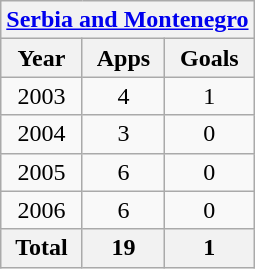<table class="wikitable" style="text-align:center">
<tr>
<th colspan=3><a href='#'>Serbia and Montenegro</a></th>
</tr>
<tr>
<th>Year</th>
<th>Apps</th>
<th>Goals</th>
</tr>
<tr>
<td>2003</td>
<td>4</td>
<td>1</td>
</tr>
<tr>
<td>2004</td>
<td>3</td>
<td>0</td>
</tr>
<tr>
<td>2005</td>
<td>6</td>
<td>0</td>
</tr>
<tr>
<td>2006</td>
<td>6</td>
<td>0</td>
</tr>
<tr>
<th>Total</th>
<th>19</th>
<th>1</th>
</tr>
</table>
